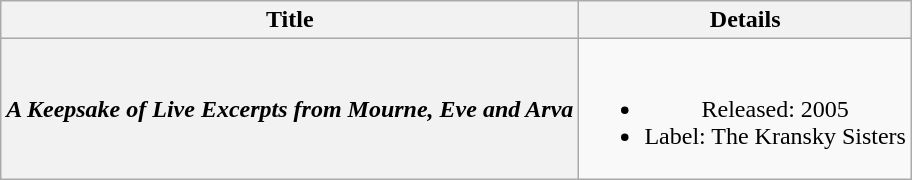<table class="wikitable plainrowheaders" style="text-align:center;">
<tr>
<th>Title</th>
<th>Details</th>
</tr>
<tr>
<th scope="row"><em>A Keepsake of Live Excerpts from Mourne, Eve and Arva</em></th>
<td><br><ul><li>Released: 2005</li><li>Label: The Kransky Sisters</li></ul></td>
</tr>
</table>
